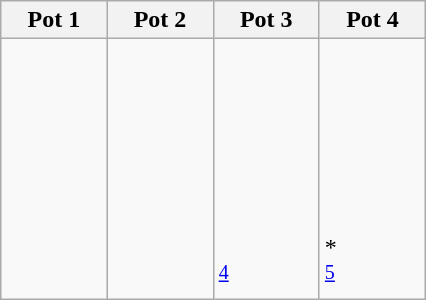<table class="wikitable">
<tr>
<th style="width:15%;">Pot 1</th>
<th style="width:15%;">Pot 2</th>
<th style="width:15%;">Pot 3</th>
<th style="width:15%;">Pot 4</th>
</tr>
<tr>
<td style="vertical-align: top;"><br><br><br><br><br><br><br></td>
<td style="vertical-align: top;"><br><br><br><br><br><br><br></td>
<td style="vertical-align: top;"><br><br><br><s></s><br><br><br><br><br><sup><a href='#'>4</a></sup></td>
<td style="vertical-align: top;"><br><br><br><br><br><br><s></s><br> *<br><sup><a href='#'>5</a></sup></td>
</tr>
</table>
